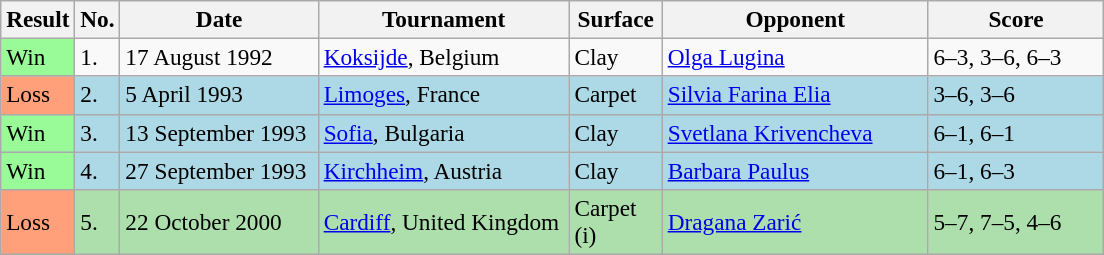<table class="sortable wikitable" style="font-size:97%;">
<tr>
<th width=40>Result</th>
<th width=20>No.</th>
<th width=125>Date</th>
<th width=160>Tournament</th>
<th width=55>Surface</th>
<th width=170>Opponent</th>
<th width=110>Score</th>
</tr>
<tr>
<td style="background:#98fb98;">Win</td>
<td>1.</td>
<td>17 August 1992</td>
<td><a href='#'>Koksijde</a>, Belgium</td>
<td>Clay</td>
<td> <a href='#'>Olga Lugina</a></td>
<td>6–3, 3–6, 6–3</td>
</tr>
<tr bgcolor="lightblue">
<td style="background:#ffa07a;">Loss</td>
<td>2.</td>
<td>5 April 1993</td>
<td><a href='#'>Limoges</a>, France</td>
<td>Carpet</td>
<td> <a href='#'>Silvia Farina Elia</a></td>
<td>3–6, 3–6</td>
</tr>
<tr bgcolor="lightblue">
<td style="background:#98fb98;">Win</td>
<td>3.</td>
<td>13 September 1993</td>
<td><a href='#'>Sofia</a>, Bulgaria</td>
<td>Clay</td>
<td> <a href='#'>Svetlana Krivencheva</a></td>
<td>6–1, 6–1</td>
</tr>
<tr bgcolor="lightblue">
<td style="background:#98fb98;">Win</td>
<td>4.</td>
<td>27 September 1993</td>
<td><a href='#'>Kirchheim</a>, Austria</td>
<td>Clay</td>
<td> <a href='#'>Barbara Paulus</a></td>
<td>6–1, 6–3</td>
</tr>
<tr style="background:#addfad;">
<td style="background:#ffa07a;">Loss</td>
<td>5.</td>
<td>22 October 2000</td>
<td><a href='#'>Cardiff</a>, United Kingdom</td>
<td>Carpet (i)</td>
<td> <a href='#'>Dragana Zarić</a></td>
<td>5–7, 7–5, 4–6</td>
</tr>
</table>
